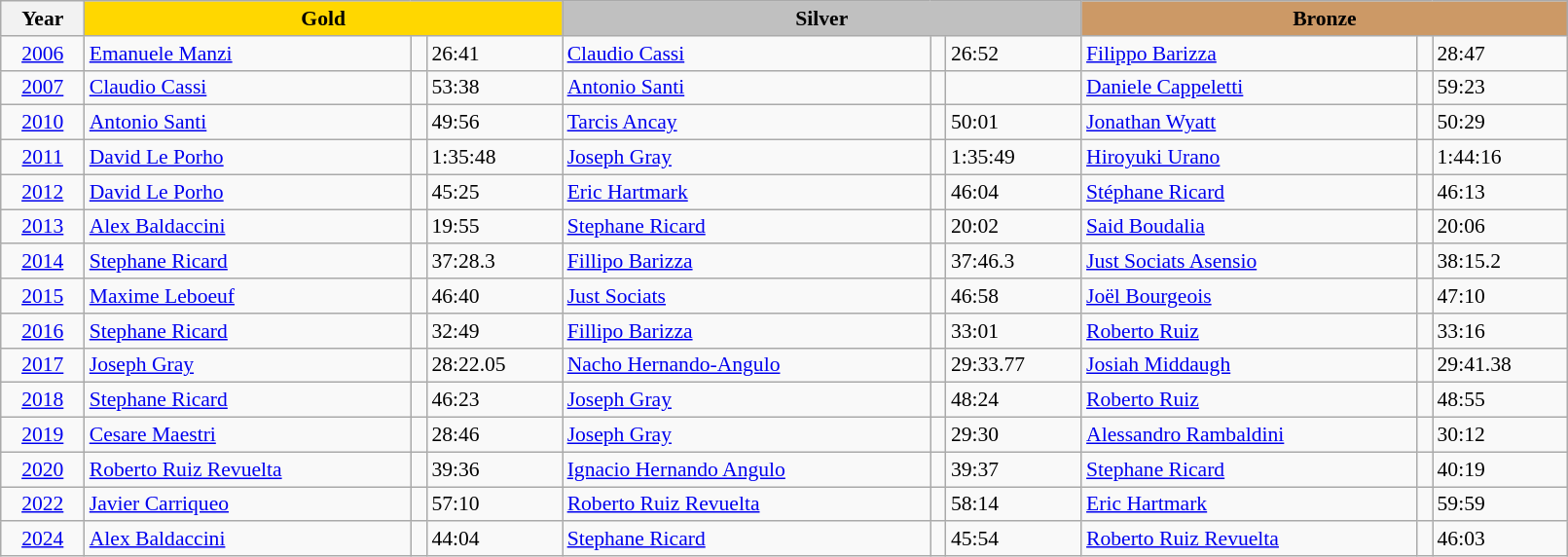<table class="wikitable" style="width:85%; font-size:90%">
<tr>
<th>Year</th>
<th colspan=3 style="width:170px; background:gold">Gold</th>
<th colspan=3 style="width:170px; background:silver">Silver</th>
<th colspan=3 style="width:170px; background:#cc9966">Bronze</th>
</tr>
<tr>
<td align=center><a href='#'>2006</a></td>
<td align=left><a href='#'>Emanuele Manzi</a></td>
<td align=left></td>
<td>26:41</td>
<td align=left><a href='#'>Claudio Cassi</a></td>
<td align=left></td>
<td>26:52</td>
<td align=left><a href='#'>Filippo Barizza</a></td>
<td align=left></td>
<td>28:47</td>
</tr>
<tr>
<td align=center><a href='#'>2007</a></td>
<td align=left><a href='#'>Claudio Cassi</a></td>
<td align=left></td>
<td>53:38</td>
<td align=left><a href='#'>Antonio Santi</a></td>
<td align=left></td>
<td></td>
<td align=left><a href='#'>Daniele Cappeletti</a></td>
<td align=left></td>
<td>59:23</td>
</tr>
<tr>
<td align=center><a href='#'>2010</a></td>
<td align=left><a href='#'>Antonio Santi</a></td>
<td align=left></td>
<td>49:56</td>
<td align=left><a href='#'>Tarcis Ancay</a></td>
<td align=left></td>
<td>50:01</td>
<td align=left><a href='#'>Jonathan Wyatt</a></td>
<td align=left></td>
<td>50:29</td>
</tr>
<tr>
<td align=center><a href='#'>2011</a></td>
<td align=left><a href='#'>David Le Porho</a></td>
<td align=left></td>
<td>1:35:48</td>
<td align=left><a href='#'>Joseph Gray</a></td>
<td align=left></td>
<td>1:35:49</td>
<td align=left><a href='#'>Hiroyuki Urano</a></td>
<td align=left></td>
<td>1:44:16</td>
</tr>
<tr>
<td align=center><a href='#'>2012</a></td>
<td align=left><a href='#'>David Le Porho</a></td>
<td align=left></td>
<td>45:25</td>
<td align=left><a href='#'>Eric Hartmark</a></td>
<td align=left></td>
<td>46:04</td>
<td align=left><a href='#'>Stéphane Ricard</a></td>
<td align=left></td>
<td>46:13</td>
</tr>
<tr>
<td align=center><a href='#'>2013</a></td>
<td align=left><a href='#'>Alex Baldaccini</a></td>
<td align=left></td>
<td>19:55</td>
<td align=left><a href='#'>Stephane Ricard</a></td>
<td align=left></td>
<td>20:02</td>
<td align=left><a href='#'>Said Boudalia</a></td>
<td align=left></td>
<td>20:06</td>
</tr>
<tr>
<td align=center><a href='#'>2014</a></td>
<td align=left><a href='#'>Stephane Ricard</a></td>
<td align=left></td>
<td>37:28.3</td>
<td align=left><a href='#'>Fillipo Barizza</a></td>
<td align=left></td>
<td>37:46.3</td>
<td align=left><a href='#'>Just Sociats Asensio</a></td>
<td align=left></td>
<td>38:15.2</td>
</tr>
<tr>
<td align=center><a href='#'>2015</a></td>
<td align=left><a href='#'>Maxime Leboeuf</a></td>
<td align=left></td>
<td>46:40</td>
<td align=left><a href='#'>Just Sociats</a></td>
<td align=left></td>
<td>46:58</td>
<td align=left><a href='#'>Joël Bourgeois</a></td>
<td align=left></td>
<td>47:10</td>
</tr>
<tr>
<td align=center><a href='#'>2016</a></td>
<td align=left><a href='#'>Stephane Ricard</a></td>
<td align=left></td>
<td>32:49</td>
<td align=left><a href='#'>Fillipo Barizza</a></td>
<td align=left></td>
<td>33:01</td>
<td align=left><a href='#'>Roberto Ruiz</a></td>
<td align=left></td>
<td>33:16</td>
</tr>
<tr>
<td align=center><a href='#'>2017</a></td>
<td align=left><a href='#'>Joseph Gray</a></td>
<td align=left></td>
<td>28:22.05</td>
<td align=left><a href='#'>Nacho Hernando-Angulo</a></td>
<td align=left></td>
<td>29:33.77</td>
<td align=left><a href='#'>Josiah Middaugh</a></td>
<td align=left></td>
<td>29:41.38</td>
</tr>
<tr>
<td align=center><a href='#'>2018</a></td>
<td align=left><a href='#'>Stephane Ricard</a></td>
<td align=left></td>
<td>46:23</td>
<td align=left><a href='#'>Joseph Gray</a></td>
<td align=left></td>
<td>48:24</td>
<td align=left><a href='#'>Roberto Ruiz</a></td>
<td align=left></td>
<td>48:55</td>
</tr>
<tr>
<td align=center><a href='#'>2019</a></td>
<td align=left><a href='#'>Cesare Maestri</a></td>
<td align=left></td>
<td>28:46</td>
<td align=left><a href='#'>Joseph Gray</a></td>
<td align=left></td>
<td>29:30</td>
<td align=left><a href='#'>Alessandro Rambaldini</a></td>
<td align=left></td>
<td>30:12</td>
</tr>
<tr>
<td align=center><a href='#'>2020</a></td>
<td align=left><a href='#'>Roberto Ruiz Revuelta</a></td>
<td align=left></td>
<td>39:36</td>
<td align=left><a href='#'>Ignacio Hernando Angulo</a></td>
<td align=left></td>
<td>39:37</td>
<td align=left><a href='#'>Stephane Ricard</a></td>
<td align=left></td>
<td>40:19</td>
</tr>
<tr>
<td align=center><a href='#'>2022</a></td>
<td align=left><a href='#'>Javier Carriqueo</a></td>
<td align=left></td>
<td>57:10</td>
<td align=left><a href='#'>Roberto Ruiz Revuelta</a></td>
<td align=left></td>
<td>58:14</td>
<td align=left><a href='#'>Eric Hartmark</a></td>
<td align=left></td>
<td>59:59</td>
</tr>
<tr>
<td align=center><a href='#'>2024</a></td>
<td align=left><a href='#'>Alex Baldaccini</a></td>
<td align=left></td>
<td>44:04</td>
<td align=left><a href='#'>Stephane Ricard</a></td>
<td align=left></td>
<td>45:54</td>
<td align=left><a href='#'>Roberto Ruiz Revuelta</a></td>
<td align=left></td>
<td>46:03</td>
</tr>
</table>
